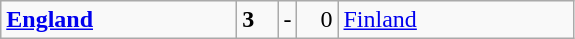<table class="wikitable">
<tr>
<td width=150> <strong><a href='#'>England</a></strong></td>
<td style="width:20px; text-align:left;"><strong>3</strong></td>
<td>-</td>
<td style="width:20px; text-align:right;">0</td>
<td width=150> <a href='#'>Finland</a></td>
</tr>
</table>
